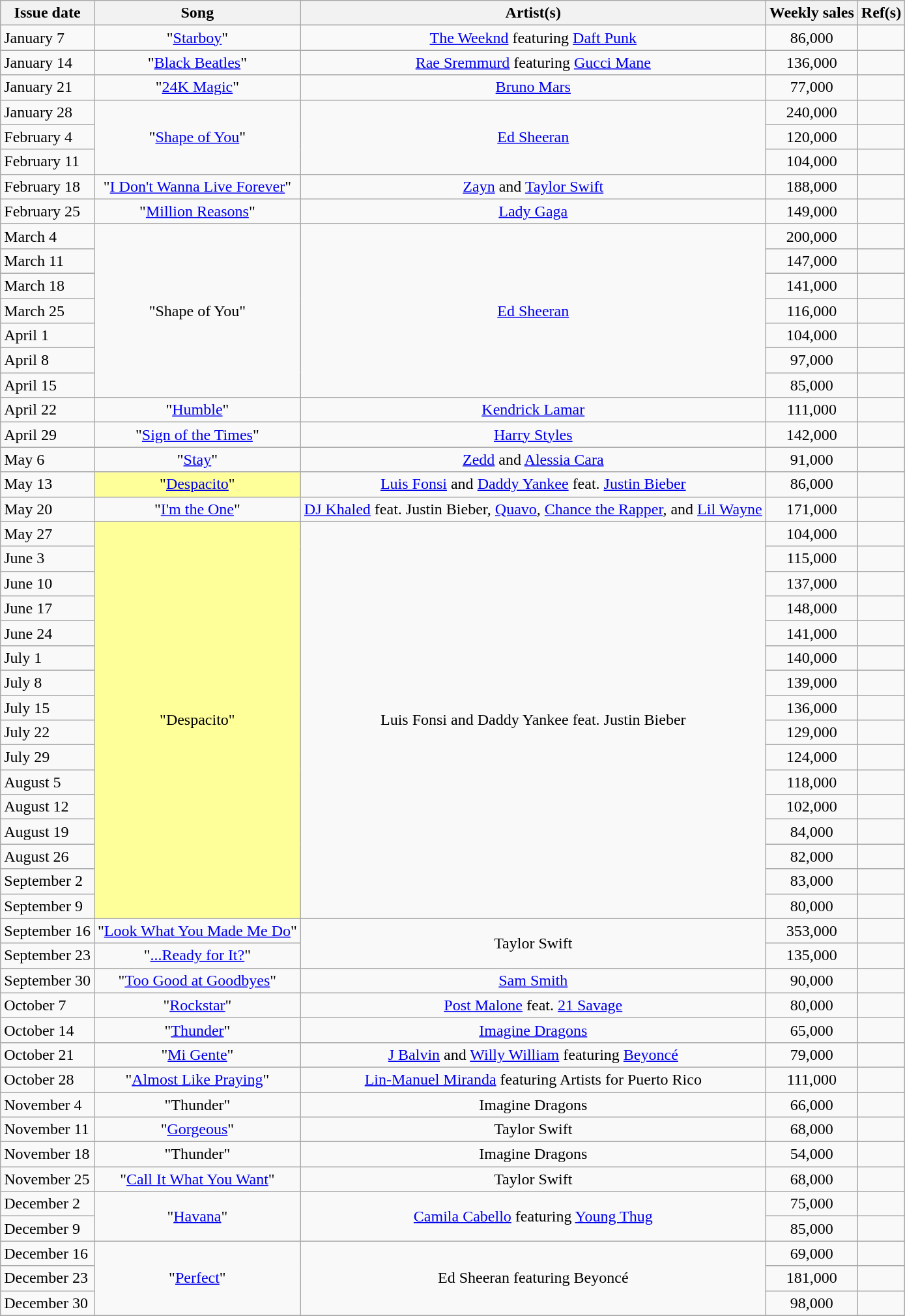<table class="wikitable sortable">
<tr>
<th>Issue date</th>
<th>Song</th>
<th>Artist(s)</th>
<th>Weekly sales</th>
<th>Ref(s)</th>
</tr>
<tr>
<td>January 7</td>
<td style="text-align: center;" rowspan="1">"<a href='#'>Starboy</a>"</td>
<td style="text-align: center;" rowspan="1"><a href='#'>The Weeknd</a> featuring <a href='#'>Daft Punk</a></td>
<td style="text-align: center;">86,000</td>
<td style="text-align: center;"></td>
</tr>
<tr>
<td>January 14</td>
<td style="text-align: center;" rowspan="1">"<a href='#'>Black Beatles</a>"</td>
<td style="text-align: center;" rowspan="1"><a href='#'>Rae Sremmurd</a> featuring <a href='#'>Gucci Mane</a></td>
<td style="text-align: center;">136,000</td>
<td style="text-align: center;"></td>
</tr>
<tr>
<td>January 21</td>
<td style="text-align: center;" rowspan="1">"<a href='#'>24K Magic</a>"</td>
<td style="text-align: center;" rowspan="1"><a href='#'>Bruno Mars</a></td>
<td style="text-align: center;">77,000</td>
<td style="text-align: center;"></td>
</tr>
<tr>
<td>January 28</td>
<td style="text-align: center;" rowspan="3">"<a href='#'>Shape of You</a>"</td>
<td style="text-align: center;" rowspan="3"><a href='#'>Ed Sheeran</a></td>
<td style="text-align: center;">240,000</td>
<td style="text-align: center;"></td>
</tr>
<tr>
<td>February 4</td>
<td style="text-align: center;">120,000</td>
<td style="text-align: center;"></td>
</tr>
<tr>
<td>February 11</td>
<td style="text-align: center;">104,000</td>
<td style="text-align: center;"></td>
</tr>
<tr>
<td>February 18</td>
<td style="text-align: center;" rowspan="1">"<a href='#'>I Don't Wanna Live Forever</a>"</td>
<td style="text-align: center;" rowspan="1"><a href='#'>Zayn</a> and <a href='#'>Taylor Swift</a></td>
<td style="text-align: center;">188,000</td>
<td style="text-align: center;"></td>
</tr>
<tr>
<td>February 25</td>
<td style="text-align: center;" rowspan="1">"<a href='#'>Million Reasons</a>"</td>
<td style="text-align: center;" rowspan="1"><a href='#'>Lady Gaga</a></td>
<td style="text-align: center;">149,000</td>
<td style="text-align: center;"></td>
</tr>
<tr>
<td>March 4</td>
<td style="text-align: center;" rowspan="7">"Shape of You"</td>
<td style="text-align: center;" rowspan="7"><a href='#'>Ed Sheeran</a></td>
<td style="text-align: center;">200,000</td>
<td style="text-align: center;"></td>
</tr>
<tr>
<td>March 11</td>
<td style="text-align: center;">147,000</td>
<td style="text-align: center;"></td>
</tr>
<tr>
<td>March 18</td>
<td style="text-align: center;">141,000</td>
<td style="text-align: center;"></td>
</tr>
<tr>
<td>March 25</td>
<td style="text-align: center;">116,000</td>
<td style="text-align: center;"></td>
</tr>
<tr>
<td>April 1</td>
<td style="text-align: center;">104,000</td>
<td style="text-align: center;"></td>
</tr>
<tr>
<td>April 8</td>
<td style="text-align: center;">97,000</td>
<td style="text-align: center;"></td>
</tr>
<tr>
<td>April 15</td>
<td style="text-align: center;">85,000</td>
<td style="text-align: center;"></td>
</tr>
<tr>
<td>April 22</td>
<td style="text-align: center;">"<a href='#'>Humble</a>"</td>
<td style="text-align: center;"><a href='#'>Kendrick Lamar</a></td>
<td style="text-align: center;">111,000</td>
<td style="text-align: center;"></td>
</tr>
<tr>
<td>April 29</td>
<td style="text-align: center;">"<a href='#'>Sign of the Times</a>"</td>
<td style="text-align: center;"><a href='#'>Harry Styles</a></td>
<td style="text-align: center;">142,000</td>
<td style="text-align: center;"></td>
</tr>
<tr>
<td>May 6</td>
<td style="text-align: center;">"<a href='#'>Stay</a>"</td>
<td style="text-align: center;"><a href='#'>Zedd</a> and <a href='#'>Alessia Cara</a></td>
<td style="text-align: center;">91,000</td>
<td style="text-align: center;"></td>
</tr>
<tr>
<td>May 13</td>
<td bgcolor=FFFF99 style="text-align: center;">"<a href='#'>Despacito</a>" </td>
<td style="text-align: center;"><a href='#'>Luis Fonsi</a> and <a href='#'>Daddy Yankee</a> feat. <a href='#'>Justin Bieber</a></td>
<td style="text-align: center;">86,000</td>
<td style="text-align: center;"></td>
</tr>
<tr>
<td>May 20</td>
<td style="text-align: center;">"<a href='#'>I'm the One</a>"</td>
<td style="text-align: center;"><a href='#'>DJ Khaled</a> feat. Justin Bieber, <a href='#'>Quavo</a>, <a href='#'>Chance the Rapper</a>, and <a href='#'>Lil Wayne</a></td>
<td style="text-align: center;">171,000</td>
<td style="text-align: center;"></td>
</tr>
<tr>
<td>May 27</td>
<td bgcolor=FFFF99 style="text-align: center;" rowspan="16">"Despacito" </td>
<td style="text-align: center;" rowspan="16">Luis Fonsi and Daddy Yankee feat. Justin Bieber</td>
<td style="text-align: center;">104,000</td>
<td style="text-align: center;"></td>
</tr>
<tr>
<td>June 3</td>
<td style="text-align: center;">115,000</td>
<td style="text-align: center;"></td>
</tr>
<tr>
<td>June 10</td>
<td style="text-align: center;">137,000</td>
<td style="text-align: center;"></td>
</tr>
<tr>
<td>June 17</td>
<td style="text-align: center;">148,000</td>
<td style="text-align: center;"></td>
</tr>
<tr>
<td>June 24</td>
<td style="text-align: center;">141,000</td>
<td style="text-align: center;"></td>
</tr>
<tr>
<td>July 1</td>
<td style="text-align: center;">140,000</td>
<td style="text-align: center;"></td>
</tr>
<tr>
<td>July 8</td>
<td style="text-align: center;">139,000</td>
<td style="text-align: center;"></td>
</tr>
<tr>
<td>July 15</td>
<td style="text-align: center;">136,000</td>
<td style="text-align: center;"></td>
</tr>
<tr>
<td>July 22</td>
<td style="text-align: center;">129,000</td>
<td style="text-align: center;"></td>
</tr>
<tr>
<td>July 29</td>
<td style="text-align: center;">124,000</td>
<td style="text-align: center;"></td>
</tr>
<tr>
<td>August 5</td>
<td style="text-align: center;">118,000</td>
<td style="text-align: center;"></td>
</tr>
<tr>
<td>August 12</td>
<td style="text-align: center;">102,000</td>
<td style="text-align: center;"></td>
</tr>
<tr>
<td>August 19</td>
<td style="text-align: center;">84,000</td>
<td style="text-align: center;"></td>
</tr>
<tr>
<td>August 26</td>
<td style="text-align: center;">82,000</td>
<td style="text-align: center;"></td>
</tr>
<tr>
<td>September 2</td>
<td style="text-align: center;">83,000</td>
<td style="text-align: center;"></td>
</tr>
<tr>
<td>September 9</td>
<td style="text-align: center;">80,000</td>
<td style="text-align: center;"></td>
</tr>
<tr>
<td>September 16</td>
<td style="text-align: center;" rowspan=1>"<a href='#'>Look What You Made Me Do</a>"</td>
<td style="text-align: center;" rowspan=2>Taylor Swift</td>
<td style="text-align: center;">353,000</td>
<td style="text-align: center;"></td>
</tr>
<tr>
<td>September 23</td>
<td style="text-align: center;" rowspan=1>"<a href='#'>...Ready for It?</a>"</td>
<td style="text-align: center;">135,000</td>
<td style="text-align: center;"></td>
</tr>
<tr>
<td>September 30</td>
<td style="text-align: center;" rowspan=1>"<a href='#'>Too Good at Goodbyes</a>"</td>
<td style="text-align: center;" rowspan=1><a href='#'>Sam Smith</a></td>
<td style="text-align: center;">90,000</td>
<td style="text-align: center;"></td>
</tr>
<tr>
<td>October 7</td>
<td style="text-align: center;" rowspan=1>"<a href='#'>Rockstar</a>"</td>
<td style="text-align: center;" rowspan=1><a href='#'>Post Malone</a> feat. <a href='#'>21 Savage</a></td>
<td style="text-align: center;">80,000</td>
<td style="text-align: center;"></td>
</tr>
<tr>
<td>October 14</td>
<td style="text-align: center;">"<a href='#'>Thunder</a>"</td>
<td style="text-align: center;"><a href='#'>Imagine Dragons</a></td>
<td style="text-align: center;">65,000</td>
<td style="text-align: center;"></td>
</tr>
<tr>
<td>October 21</td>
<td style="text-align: center;">"<a href='#'>Mi Gente</a>"</td>
<td style="text-align: center;"><a href='#'>J Balvin</a> and <a href='#'>Willy William</a> featuring <a href='#'>Beyoncé</a></td>
<td style="text-align: center;">79,000</td>
<td style="text-align: center;"></td>
</tr>
<tr>
<td>October 28</td>
<td style="text-align: center;">"<a href='#'>Almost Like Praying</a>"</td>
<td style="text-align: center;"><a href='#'>Lin-Manuel Miranda</a> featuring Artists for Puerto Rico</td>
<td style="text-align: center;">111,000</td>
<td style="text-align: center;"></td>
</tr>
<tr>
<td>November 4</td>
<td style="text-align: center;">"Thunder"</td>
<td style="text-align: center;">Imagine Dragons</td>
<td style="text-align: center;">66,000</td>
<td style="text-align: center;"></td>
</tr>
<tr>
<td>November 11</td>
<td style="text-align: center;">"<a href='#'>Gorgeous</a>"</td>
<td style="text-align: center;">Taylor Swift</td>
<td style="text-align: center;">68,000</td>
<td style="text-align: center;"></td>
</tr>
<tr>
<td>November 18</td>
<td style="text-align: center;">"Thunder"</td>
<td style="text-align: center;">Imagine Dragons</td>
<td style="text-align: center;">54,000</td>
<td style="text-align: center;"></td>
</tr>
<tr>
<td>November 25</td>
<td style="text-align: center;">"<a href='#'>Call It What You Want</a>"</td>
<td style="text-align: center;">Taylor Swift</td>
<td style="text-align: center;">68,000</td>
<td style="text-align: center;"></td>
</tr>
<tr>
<td>December 2</td>
<td style="text-align: center;" rowspan="2">"<a href='#'>Havana</a>"</td>
<td style="text-align: center;" rowspan="2"><a href='#'>Camila Cabello</a> featuring <a href='#'>Young Thug</a></td>
<td style="text-align: center;">75,000</td>
<td style="text-align: center;"></td>
</tr>
<tr>
<td>December 9</td>
<td style="text-align: center;">85,000</td>
<td style="text-align: center;"></td>
</tr>
<tr>
<td>December 16</td>
<td style="text-align: center;" rowspan=3>"<a href='#'>Perfect</a>"</td>
<td style="text-align: center;" rowspan=3>Ed Sheeran featuring Beyoncé</td>
<td style="text-align: center;">69,000</td>
<td style="text-align: center;"></td>
</tr>
<tr>
<td>December 23</td>
<td style="text-align: center;">181,000</td>
<td style="text-align: center;"></td>
</tr>
<tr>
<td>December 30</td>
<td style="text-align: center;">98,000</td>
<td style="text-align: center;"></td>
</tr>
<tr>
</tr>
</table>
